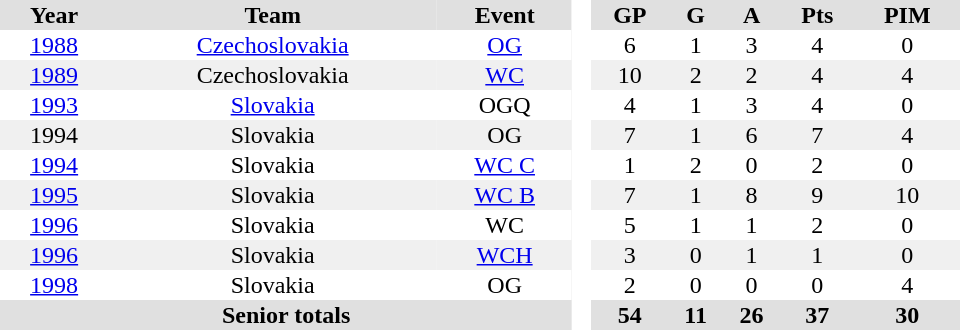<table border="0" cellpadding="1" cellspacing="0" style="text-align:center; width:40em">
<tr ALIGN="center" bgcolor="#e0e0e0">
<th>Year</th>
<th>Team</th>
<th>Event</th>
<th rowspan="99" bgcolor="#ffffff"> </th>
<th>GP</th>
<th>G</th>
<th>A</th>
<th>Pts</th>
<th>PIM</th>
</tr>
<tr>
<td><a href='#'>1988</a></td>
<td><a href='#'>Czechoslovakia</a></td>
<td><a href='#'>OG</a></td>
<td>6</td>
<td>1</td>
<td>3</td>
<td>4</td>
<td>0</td>
</tr>
<tr bgcolor="#f0f0f0">
<td><a href='#'>1989</a></td>
<td>Czechoslovakia</td>
<td><a href='#'>WC</a></td>
<td>10</td>
<td>2</td>
<td>2</td>
<td>4</td>
<td>4</td>
</tr>
<tr>
<td><a href='#'>1993</a></td>
<td><a href='#'>Slovakia</a></td>
<td>OGQ</td>
<td>4</td>
<td>1</td>
<td>3</td>
<td>4</td>
<td>0</td>
</tr>
<tr bgcolor="#f0f0f0">
<td>1994</td>
<td>Slovakia</td>
<td>OG</td>
<td>7</td>
<td>1</td>
<td>6</td>
<td>7</td>
<td>4</td>
</tr>
<tr>
<td><a href='#'>1994</a></td>
<td>Slovakia</td>
<td><a href='#'>WC C</a></td>
<td>1</td>
<td>2</td>
<td>0</td>
<td>2</td>
<td>0</td>
</tr>
<tr bgcolor="#f0f0f0">
<td><a href='#'>1995</a></td>
<td>Slovakia</td>
<td><a href='#'>WC B</a></td>
<td>7</td>
<td>1</td>
<td>8</td>
<td>9</td>
<td>10</td>
</tr>
<tr>
<td><a href='#'>1996</a></td>
<td>Slovakia</td>
<td>WC</td>
<td>5</td>
<td>1</td>
<td>1</td>
<td>2</td>
<td>0</td>
</tr>
<tr bgcolor="#f0f0f0">
<td><a href='#'>1996</a></td>
<td>Slovakia</td>
<td><a href='#'>WCH</a></td>
<td>3</td>
<td>0</td>
<td>1</td>
<td>1</td>
<td>0</td>
</tr>
<tr>
<td><a href='#'>1998</a></td>
<td>Slovakia</td>
<td>OG</td>
<td>2</td>
<td>0</td>
<td>0</td>
<td>0</td>
<td>4</td>
</tr>
<tr bgcolor="#e0e0e0">
<th colspan=3>Senior totals</th>
<th>54</th>
<th>11</th>
<th>26</th>
<th>37</th>
<th>30</th>
</tr>
</table>
